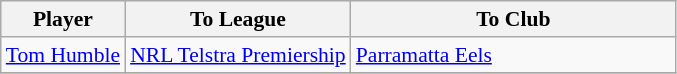<table class="wikitable" style="font-size:90%">
<tr bgcolor="#efefef">
<th width=" ">Player</th>
<th width=" ">To League</th>
<th width="210 ">To Club</th>
</tr>
<tr>
<td> <a href='#'>Tom Humble</a></td>
<td><a href='#'>NRL Telstra Premiership</a></td>
<td> <a href='#'>Parramatta Eels</a></td>
</tr>
<tr>
</tr>
</table>
